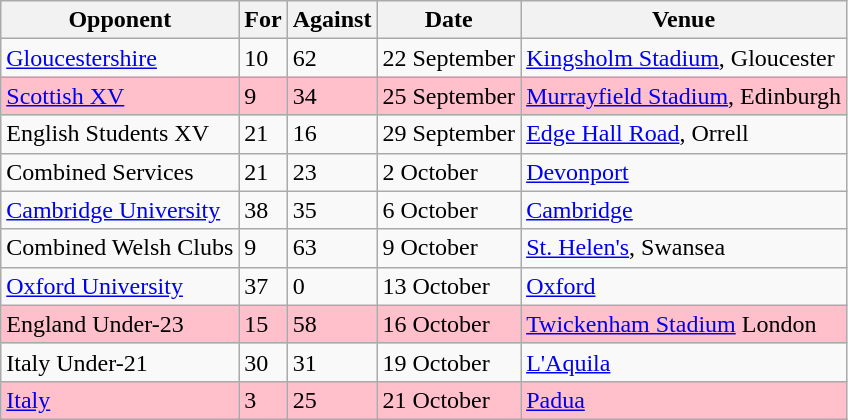<table class="wikitable">
<tr>
<th>Opponent</th>
<th>For</th>
<th>Against</th>
<th>Date</th>
<th>Venue</th>
</tr>
<tr>
<td><a href='#'>Gloucestershire</a></td>
<td>10</td>
<td>62</td>
<td>22 September</td>
<td><a href='#'>Kingsholm Stadium</a>, Gloucester</td>
</tr>
<tr style="background:pink">
<td><a href='#'>Scottish XV</a></td>
<td>9</td>
<td>34</td>
<td>25 September</td>
<td><a href='#'>Murrayfield Stadium</a>, Edinburgh</td>
</tr>
<tr>
<td>English Students XV</td>
<td>21</td>
<td>16</td>
<td>29 September</td>
<td><a href='#'>Edge Hall Road</a>, Orrell</td>
</tr>
<tr>
<td>Combined Services</td>
<td>21</td>
<td>23</td>
<td>2 October</td>
<td><a href='#'>Devonport</a></td>
</tr>
<tr>
<td><a href='#'>Cambridge University</a></td>
<td>38</td>
<td>35</td>
<td>6 October</td>
<td><a href='#'>Cambridge</a></td>
</tr>
<tr>
<td>Combined Welsh Clubs</td>
<td>9</td>
<td>63</td>
<td>9 October</td>
<td><a href='#'>St. Helen's</a>, Swansea</td>
</tr>
<tr>
<td><a href='#'>Oxford University</a></td>
<td>37</td>
<td>0</td>
<td>13 October</td>
<td><a href='#'>Oxford</a></td>
</tr>
<tr style="background:pink">
<td>England Under-23</td>
<td>15</td>
<td>58</td>
<td>16 October</td>
<td><a href='#'>Twickenham Stadium</a> London</td>
</tr>
<tr>
<td>Italy Under-21</td>
<td>30</td>
<td>31</td>
<td>19 October</td>
<td><a href='#'>L'Aquila</a></td>
</tr>
<tr style="background:pink">
<td><a href='#'>Italy</a></td>
<td>3</td>
<td>25</td>
<td>21 October</td>
<td><a href='#'>Padua</a></td>
</tr>
</table>
